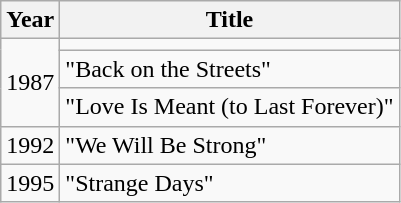<table class="wikitable">
<tr>
<th>Year</th>
<th>Title</th>
</tr>
<tr>
<td rowspan="3">1987</td>
<td></td>
</tr>
<tr>
<td>"Back on the Streets"</td>
</tr>
<tr>
<td>"Love Is Meant (to Last Forever)"</td>
</tr>
<tr>
<td>1992</td>
<td>"We Will Be Strong"</td>
</tr>
<tr>
<td>1995</td>
<td>"Strange Days"</td>
</tr>
</table>
